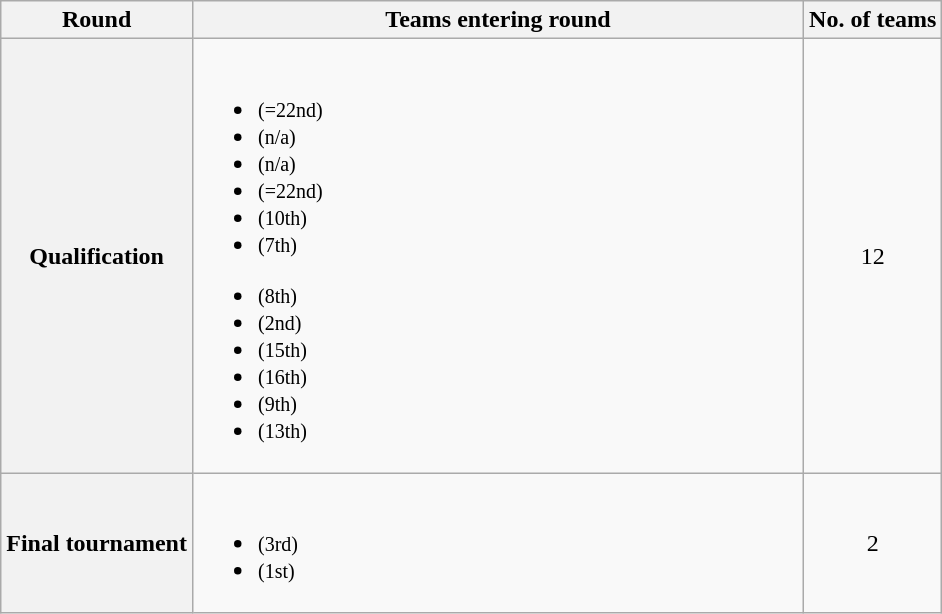<table class="wikitable">
<tr>
<th>Round</th>
<th width=400>Teams entering round</th>
<th>No. of teams</th>
</tr>
<tr>
<th>Qualification</th>
<td><br>
<ul><li> <small>(=22nd)</small></li><li> <small>(n/a)</small></li><li> <small>(n/a)</small></li><li> <small>(=22nd)</small></li><li> <small>(10th)</small></li><li> <small>(7th)</small></li></ul><ul><li> <small>(8th)</small></li><li> <small>(2nd)</small></li><li> <small>(15th)</small></li><li> <small>(16th)</small></li><li> <small>(9th)</small></li><li> <small>(13th)</small></li></ul></td>
<td align=center>12</td>
</tr>
<tr>
<th>Final tournament</th>
<td><br><ul><li> <small>(3rd)</small></li><li> <small>(1st)</small></li></ul></td>
<td align=center>2</td>
</tr>
</table>
